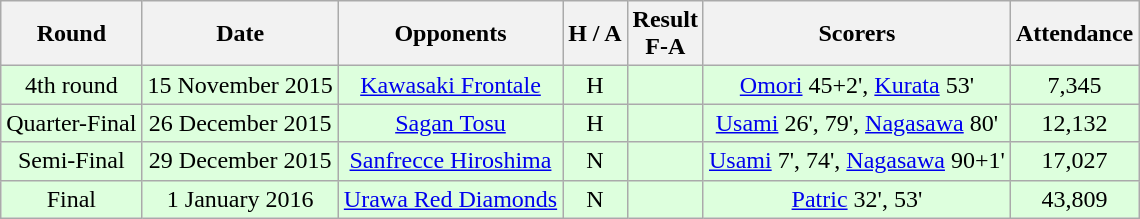<table class="wikitable" style="text-align:center">
<tr>
<th>Round</th>
<th>Date</th>
<th>Opponents</th>
<th>H / A</th>
<th>Result<br>F-A</th>
<th>Scorers</th>
<th>Attendance</th>
</tr>
<tr bgcolor="#ddffdd">
<td>4th round</td>
<td>15 November 2015</td>
<td><a href='#'>Kawasaki Frontale</a></td>
<td>H</td>
<td></td>
<td><a href='#'>Omori</a> 45+2', <a href='#'>Kurata</a> 53'</td>
<td>7,345</td>
</tr>
<tr bgcolor="#ddffdd">
<td>Quarter-Final</td>
<td>26 December 2015</td>
<td><a href='#'>Sagan Tosu</a></td>
<td>H</td>
<td></td>
<td><a href='#'>Usami</a> 26', 79', <a href='#'>Nagasawa</a> 80'</td>
<td>12,132</td>
</tr>
<tr bgcolor="#ddffdd">
<td>Semi-Final</td>
<td>29 December 2015</td>
<td><a href='#'>Sanfrecce Hiroshima</a></td>
<td>N</td>
<td></td>
<td><a href='#'>Usami</a> 7', 74', <a href='#'>Nagasawa</a> 90+1'</td>
<td>17,027</td>
</tr>
<tr bgcolor="#ddffdd">
<td>Final</td>
<td>1 January 2016</td>
<td><a href='#'>Urawa Red Diamonds</a></td>
<td>N</td>
<td></td>
<td><a href='#'>Patric</a> 32', 53'</td>
<td>43,809</td>
</tr>
</table>
